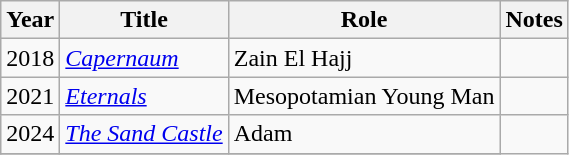<table class="wikitable">
<tr>
<th>Year</th>
<th>Title</th>
<th>Role</th>
<th>Notes</th>
</tr>
<tr>
<td>2018</td>
<td><em><a href='#'>Capernaum</a></em></td>
<td>Zain El Hajj</td>
<td></td>
</tr>
<tr>
<td>2021</td>
<td><em><a href='#'>Eternals</a></em></td>
<td>Mesopotamian Young Man</td>
<td></td>
</tr>
<tr>
<td>2024</td>
<td><em><a href='#'>The Sand Castle</a></em></td>
<td>Adam</td>
</tr>
<tr>
</tr>
</table>
